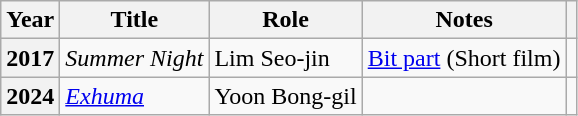<table class="wikitable plainrowheaders sortable">
<tr>
<th scope="col">Year</th>
<th scope="col">Title</th>
<th scope="col">Role</th>
<th scope="col">Notes</th>
<th scope="col" class="unsortable"></th>
</tr>
<tr>
<th scope="row">2017</th>
<td><em>Summer Night</em></td>
<td>Lim Seo-jin</td>
<td><a href='#'>Bit part</a> (Short film)</td>
<td style="text-align:center"></td>
</tr>
<tr>
<th scope="row">2024</th>
<td><em><a href='#'>Exhuma</a></em></td>
<td>Yoon Bong-gil</td>
<td></td>
<td style="text-align:center"></td>
</tr>
</table>
